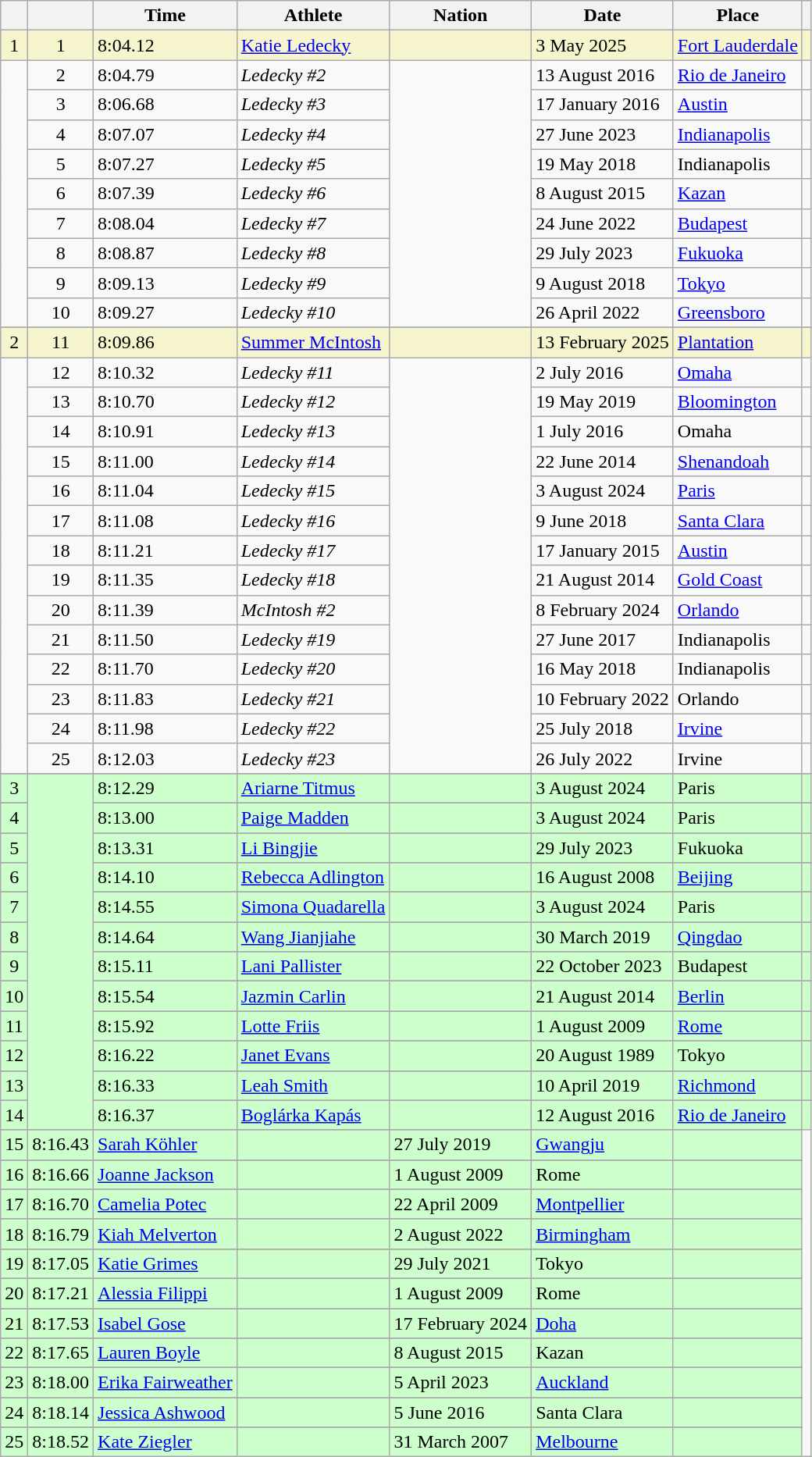<table class="wikitable sortable">
<tr>
<th></th>
<th></th>
<th>Time</th>
<th>Athlete</th>
<th>Nation</th>
<th>Date</th>
<th>Place</th>
<th class="unsortable"></th>
</tr>
<tr bgcolor=f6F5CE>
<td align=center>1</td>
<td align=center>1</td>
<td>8:04.12</td>
<td><a href='#'>Katie Ledecky</a></td>
<td></td>
<td>3 May 2025</td>
<td><a href='#'>Fort Lauderdale</a></td>
<td></td>
</tr>
<tr>
<td rowspan="9"></td>
<td align=center>2</td>
<td>8:04.79</td>
<td><em>Ledecky #2</em></td>
<td rowspan="9"></td>
<td>13 August 2016</td>
<td><a href='#'>Rio de Janeiro</a></td>
<td></td>
</tr>
<tr>
<td align=center>3</td>
<td>8:06.68</td>
<td><em>Ledecky #3</em></td>
<td>17 January 2016</td>
<td><a href='#'>Austin</a></td>
<td></td>
</tr>
<tr>
<td align=center>4</td>
<td>8:07.07</td>
<td><em>Ledecky #4</em></td>
<td>27 June 2023</td>
<td><a href='#'>Indianapolis</a></td>
<td></td>
</tr>
<tr>
<td align=center>5</td>
<td>8:07.27</td>
<td><em>Ledecky #5</em></td>
<td>19 May 2018</td>
<td>Indianapolis</td>
<td></td>
</tr>
<tr>
<td align=center>6</td>
<td>8:07.39</td>
<td><em>Ledecky #6</em></td>
<td>8 August 2015</td>
<td><a href='#'>Kazan</a></td>
<td></td>
</tr>
<tr>
<td align=center>7</td>
<td>8:08.04</td>
<td><em>Ledecky #7</em></td>
<td>24 June 2022</td>
<td><a href='#'>Budapest</a></td>
<td></td>
</tr>
<tr>
<td align=center>8</td>
<td>8:08.87</td>
<td><em>Ledecky #8</em></td>
<td>29 July 2023</td>
<td><a href='#'>Fukuoka</a></td>
<td></td>
</tr>
<tr>
<td align=center>9</td>
<td>8:09.13</td>
<td><em>Ledecky #9</em></td>
<td>9 August 2018</td>
<td><a href='#'>Tokyo</a></td>
<td></td>
</tr>
<tr>
<td align=center>10</td>
<td>8:09.27</td>
<td><em>Ledecky #10</em></td>
<td>26 April 2022</td>
<td><a href='#'>Greensboro</a></td>
<td></td>
</tr>
<tr>
</tr>
<tr bgcolor=f6F5CE>
<td align=center>2</td>
<td align=center>11</td>
<td>8:09.86</td>
<td><a href='#'>Summer McIntosh</a></td>
<td></td>
<td>13 February 2025</td>
<td><a href='#'>Plantation</a></td>
<td></td>
</tr>
<tr>
<td rowspan="14"></td>
<td align=center>12</td>
<td>8:10.32</td>
<td><em>Ledecky #11</em></td>
<td rowspan="14"></td>
<td>2 July 2016</td>
<td><a href='#'>Omaha</a></td>
<td></td>
</tr>
<tr>
<td align=center>13</td>
<td>8:10.70</td>
<td><em>Ledecky #12</em></td>
<td>19 May 2019</td>
<td><a href='#'>Bloomington</a></td>
<td></td>
</tr>
<tr>
<td align=center>14</td>
<td>8:10.91</td>
<td><em>Ledecky #13</em></td>
<td>1 July 2016</td>
<td>Omaha</td>
<td></td>
</tr>
<tr>
<td align=center>15</td>
<td>8:11.00</td>
<td><em>Ledecky #14</em></td>
<td>22 June 2014</td>
<td><a href='#'>Shenandoah</a></td>
<td></td>
</tr>
<tr>
<td align=center>16</td>
<td>8:11.04</td>
<td><em>Ledecky #15</em></td>
<td>3 August 2024</td>
<td><a href='#'>Paris</a></td>
<td></td>
</tr>
<tr>
<td align=center>17</td>
<td>8:11.08</td>
<td><em>Ledecky #16</em></td>
<td>9 June 2018</td>
<td><a href='#'>Santa Clara</a></td>
<td></td>
</tr>
<tr>
<td align=center>18</td>
<td>8:11.21</td>
<td><em>Ledecky #17</em></td>
<td>17 January 2015</td>
<td><a href='#'>Austin</a></td>
<td></td>
</tr>
<tr>
<td align=center>19</td>
<td>8:11.35</td>
<td><em>Ledecky #18</em></td>
<td>21 August 2014</td>
<td><a href='#'>Gold Coast</a></td>
<td></td>
</tr>
<tr>
<td align=center>20</td>
<td>8:11.39</td>
<td><em>McIntosh #2</em></td>
<td>8 February 2024</td>
<td><a href='#'>Orlando</a></td>
<td></td>
</tr>
<tr>
<td align=center>21</td>
<td>8:11.50</td>
<td><em>Ledecky #19</em></td>
<td>27 June 2017</td>
<td>Indianapolis</td>
<td></td>
</tr>
<tr>
<td align=center>22</td>
<td>8:11.70</td>
<td><em>Ledecky #20</em></td>
<td>16 May 2018</td>
<td>Indianapolis</td>
<td></td>
</tr>
<tr>
<td align=center>23</td>
<td>8:11.83</td>
<td><em>Ledecky #21</em></td>
<td>10 February 2022</td>
<td>Orlando</td>
<td></td>
</tr>
<tr>
<td align=center>24</td>
<td>8:11.98</td>
<td><em>Ledecky #22</em></td>
<td>25 July 2018</td>
<td><a href='#'>Irvine</a></td>
<td></td>
</tr>
<tr>
<td align=center>25</td>
<td>8:12.03</td>
<td><em>Ledecky #23</em></td>
<td>26 July 2022</td>
<td>Irvine</td>
<td></td>
</tr>
<tr>
</tr>
<tr bgcolor=CCFFCC>
<td align=center>3</td>
<td rowspan="23"></td>
<td>8:12.29</td>
<td><a href='#'>Ariarne Titmus</a></td>
<td></td>
<td>3 August 2024</td>
<td>Paris</td>
<td></td>
</tr>
<tr>
</tr>
<tr bgcolor=CCFFCC>
<td align=center>4</td>
<td>8:13.00</td>
<td><a href='#'>Paige Madden</a></td>
<td></td>
<td>3 August 2024</td>
<td>Paris</td>
<td></td>
</tr>
<tr>
</tr>
<tr bgcolor=CCFFCC>
<td align=center>5</td>
<td>8:13.31</td>
<td><a href='#'>Li Bingjie</a></td>
<td></td>
<td>29 July 2023</td>
<td>Fukuoka</td>
<td></td>
</tr>
<tr>
</tr>
<tr bgcolor=CCFFCC>
<td align=center>6</td>
<td>8:14.10</td>
<td><a href='#'>Rebecca Adlington</a></td>
<td></td>
<td>16 August 2008</td>
<td><a href='#'>Beijing</a></td>
<td></td>
</tr>
<tr>
</tr>
<tr bgcolor=CCFFCC>
<td align=center>7</td>
<td>8:14.55</td>
<td><a href='#'>Simona Quadarella</a></td>
<td></td>
<td>3 August 2024</td>
<td>Paris</td>
<td></td>
</tr>
<tr>
</tr>
<tr bgcolor=CCFFCC>
<td align=center>8</td>
<td>8:14.64</td>
<td><a href='#'>Wang Jianjiahe</a></td>
<td></td>
<td>30 March 2019</td>
<td><a href='#'>Qingdao</a></td>
<td></td>
</tr>
<tr>
</tr>
<tr bgcolor=CCFFCC>
<td align=center>9</td>
<td>8:15.11</td>
<td><a href='#'>Lani Pallister</a></td>
<td></td>
<td>22 October 2023</td>
<td>Budapest</td>
<td></td>
</tr>
<tr>
</tr>
<tr bgcolor=CCFFCC>
<td align=center>10</td>
<td>8:15.54</td>
<td><a href='#'>Jazmin Carlin</a></td>
<td></td>
<td>21 August 2014</td>
<td><a href='#'>Berlin</a></td>
<td></td>
</tr>
<tr>
</tr>
<tr bgcolor=CCFFCC>
<td align=center>11</td>
<td>8:15.92</td>
<td><a href='#'>Lotte Friis</a></td>
<td></td>
<td>1 August 2009</td>
<td><a href='#'>Rome</a></td>
<td></td>
</tr>
<tr>
</tr>
<tr bgcolor=CCFFCC>
<td align=center>12</td>
<td>8:16.22</td>
<td><a href='#'>Janet Evans</a></td>
<td></td>
<td>20 August 1989</td>
<td>Tokyo</td>
<td></td>
</tr>
<tr>
</tr>
<tr bgcolor=CCFFCC>
<td align=center>13</td>
<td>8:16.33</td>
<td><a href='#'>Leah Smith</a></td>
<td></td>
<td>10 April 2019</td>
<td><a href='#'>Richmond</a></td>
<td></td>
</tr>
<tr>
</tr>
<tr bgcolor=CCFFCC>
<td align=center>14</td>
<td>8:16.37</td>
<td><a href='#'>Boglárka Kapás</a></td>
<td></td>
<td>12 August 2016</td>
<td><a href='#'>Rio de Janeiro</a></td>
<td></td>
</tr>
<tr>
</tr>
<tr bgcolor=CCFFCC>
<td align=center>15</td>
<td>8:16.43</td>
<td><a href='#'>Sarah Köhler</a></td>
<td></td>
<td>27 July 2019</td>
<td><a href='#'>Gwangju</a></td>
<td></td>
</tr>
<tr>
</tr>
<tr bgcolor=CCFFCC>
<td align=center>16</td>
<td>8:16.66</td>
<td><a href='#'>Joanne Jackson</a></td>
<td></td>
<td>1 August 2009</td>
<td>Rome</td>
<td></td>
</tr>
<tr>
</tr>
<tr bgcolor=CCFFCC>
<td align=center>17</td>
<td>8:16.70</td>
<td><a href='#'>Camelia Potec</a></td>
<td></td>
<td>22 April 2009</td>
<td><a href='#'>Montpellier</a></td>
<td></td>
</tr>
<tr>
</tr>
<tr bgcolor=CCFFCC>
<td align=center>18</td>
<td>8:16.79</td>
<td><a href='#'>Kiah Melverton</a></td>
<td></td>
<td>2 August 2022</td>
<td><a href='#'>Birmingham</a></td>
<td></td>
</tr>
<tr>
</tr>
<tr bgcolor=CCFFCC>
<td align=center>19</td>
<td>8:17.05</td>
<td><a href='#'>Katie Grimes</a></td>
<td></td>
<td>29 July 2021</td>
<td>Tokyo</td>
<td></td>
</tr>
<tr>
</tr>
<tr bgcolor=CCFFCC>
<td align=center>20</td>
<td>8:17.21</td>
<td><a href='#'>Alessia Filippi</a></td>
<td></td>
<td>1 August 2009</td>
<td>Rome</td>
<td></td>
</tr>
<tr>
</tr>
<tr bgcolor=CCFFCC>
<td align=center>21</td>
<td>8:17.53</td>
<td><a href='#'>Isabel Gose</a></td>
<td></td>
<td>17 February 2024</td>
<td><a href='#'>Doha</a></td>
<td></td>
</tr>
<tr>
</tr>
<tr bgcolor=CCFFCC>
<td align=center>22</td>
<td>8:17.65</td>
<td><a href='#'>Lauren Boyle</a></td>
<td></td>
<td>8 August 2015</td>
<td>Kazan</td>
<td></td>
</tr>
<tr>
</tr>
<tr bgcolor=CCFFCC>
<td align=center>23</td>
<td>8:18.00</td>
<td><a href='#'>Erika Fairweather</a></td>
<td></td>
<td>5 April 2023</td>
<td><a href='#'>Auckland</a></td>
<td></td>
</tr>
<tr>
</tr>
<tr bgcolor=CCFFCC>
<td align=center>24</td>
<td>8:18.14</td>
<td><a href='#'>Jessica Ashwood</a></td>
<td></td>
<td>5 June 2016</td>
<td>Santa Clara</td>
<td></td>
</tr>
<tr>
</tr>
<tr bgcolor=CCFFCC>
<td align=center>25</td>
<td>8:18.52</td>
<td><a href='#'>Kate Ziegler</a></td>
<td></td>
<td>31 March 2007</td>
<td><a href='#'>Melbourne</a></td>
<td></td>
</tr>
</table>
